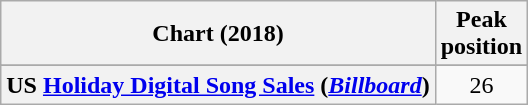<table class="wikitable sortable plainrowheaders" style="text-align:center">
<tr>
<th scope="col">Chart (2018)</th>
<th scope="col">Peak<br>position</th>
</tr>
<tr>
</tr>
<tr>
</tr>
<tr>
</tr>
<tr>
<th scope="row">US <a href='#'>Holiday Digital Song Sales</a> (<em><a href='#'>Billboard</a></em>)</th>
<td>26</td>
</tr>
</table>
